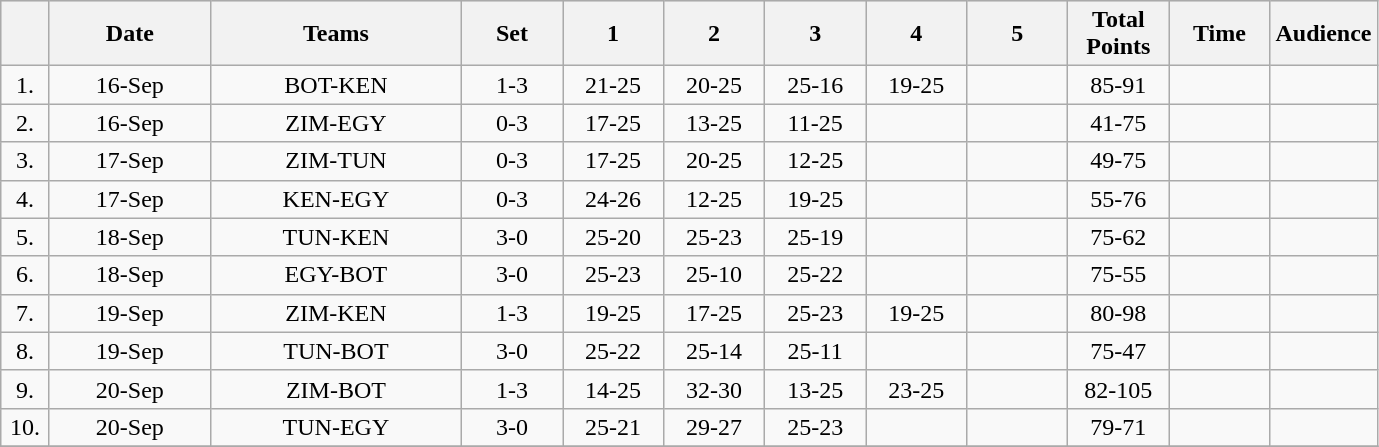<table class=wikitable style="text-align:center">
<tr bgcolor="#DCDCDC">
<th width="25"></th>
<th width="100">Date</th>
<th width="160">Teams</th>
<th width="60">Set</th>
<th width="60">1</th>
<th width="60">2</th>
<th width="60">3</th>
<th width="60">4</th>
<th width="60">5</th>
<th width="60">Total<br>Points</th>
<th width="60">Time</th>
<th width="60">Audience</th>
</tr>
<tr>
<td>1.</td>
<td>16-Sep</td>
<td>BOT-KEN</td>
<td>1-3</td>
<td>21-25</td>
<td>20-25</td>
<td>25-16</td>
<td>19-25</td>
<td></td>
<td>85-91</td>
<td></td>
<td></td>
</tr>
<tr>
<td>2.</td>
<td>16-Sep</td>
<td>ZIM-EGY</td>
<td>0-3</td>
<td>17-25</td>
<td>13-25</td>
<td>11-25</td>
<td></td>
<td></td>
<td>41-75</td>
<td></td>
<td></td>
</tr>
<tr>
<td>3.</td>
<td>17-Sep</td>
<td>ZIM-TUN</td>
<td>0-3</td>
<td>17-25</td>
<td>20-25</td>
<td>12-25</td>
<td></td>
<td></td>
<td>49-75</td>
<td></td>
<td></td>
</tr>
<tr>
<td>4.</td>
<td>17-Sep</td>
<td>KEN-EGY</td>
<td>0-3</td>
<td>24-26</td>
<td>12-25</td>
<td>19-25</td>
<td></td>
<td></td>
<td>55-76</td>
<td></td>
<td></td>
</tr>
<tr>
<td>5.</td>
<td>18-Sep</td>
<td>TUN-KEN</td>
<td>3-0</td>
<td>25-20</td>
<td>25-23</td>
<td>25-19</td>
<td></td>
<td></td>
<td>75-62</td>
<td></td>
<td></td>
</tr>
<tr>
<td>6.</td>
<td>18-Sep</td>
<td>EGY-BOT</td>
<td>3-0</td>
<td>25-23</td>
<td>25-10</td>
<td>25-22</td>
<td></td>
<td></td>
<td>75-55</td>
<td></td>
<td></td>
</tr>
<tr>
<td>7.</td>
<td>19-Sep</td>
<td>ZIM-KEN</td>
<td>1-3</td>
<td>19-25</td>
<td>17-25</td>
<td>25-23</td>
<td>19-25</td>
<td></td>
<td>80-98</td>
<td></td>
<td></td>
</tr>
<tr>
<td>8.</td>
<td>19-Sep</td>
<td>TUN-BOT</td>
<td>3-0</td>
<td>25-22</td>
<td>25-14</td>
<td>25-11</td>
<td></td>
<td></td>
<td>75-47</td>
<td></td>
<td></td>
</tr>
<tr>
<td>9.</td>
<td>20-Sep</td>
<td>ZIM-BOT</td>
<td>1-3</td>
<td>14-25</td>
<td>32-30</td>
<td>13-25</td>
<td>23-25</td>
<td></td>
<td>82-105</td>
<td></td>
<td></td>
</tr>
<tr>
<td>10.</td>
<td>20-Sep</td>
<td>TUN-EGY</td>
<td>3-0</td>
<td>25-21</td>
<td>29-27</td>
<td>25-23</td>
<td></td>
<td></td>
<td>79-71</td>
<td></td>
<td></td>
</tr>
<tr>
</tr>
</table>
